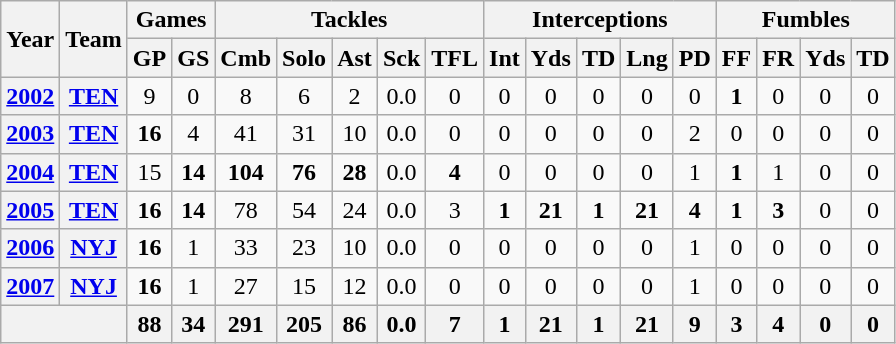<table class="wikitable" style="text-align:center">
<tr>
<th rowspan="2">Year</th>
<th rowspan="2">Team</th>
<th colspan="2">Games</th>
<th colspan="5">Tackles</th>
<th colspan="5">Interceptions</th>
<th colspan="4">Fumbles</th>
</tr>
<tr>
<th>GP</th>
<th>GS</th>
<th>Cmb</th>
<th>Solo</th>
<th>Ast</th>
<th>Sck</th>
<th>TFL</th>
<th>Int</th>
<th>Yds</th>
<th>TD</th>
<th>Lng</th>
<th>PD</th>
<th>FF</th>
<th>FR</th>
<th>Yds</th>
<th>TD</th>
</tr>
<tr>
<th><a href='#'>2002</a></th>
<th><a href='#'>TEN</a></th>
<td>9</td>
<td>0</td>
<td>8</td>
<td>6</td>
<td>2</td>
<td>0.0</td>
<td>0</td>
<td>0</td>
<td>0</td>
<td>0</td>
<td>0</td>
<td>0</td>
<td><strong>1</strong></td>
<td>0</td>
<td>0</td>
<td>0</td>
</tr>
<tr>
<th><a href='#'>2003</a></th>
<th><a href='#'>TEN</a></th>
<td><strong>16</strong></td>
<td>4</td>
<td>41</td>
<td>31</td>
<td>10</td>
<td>0.0</td>
<td>0</td>
<td>0</td>
<td>0</td>
<td>0</td>
<td>0</td>
<td>2</td>
<td>0</td>
<td>0</td>
<td>0</td>
<td>0</td>
</tr>
<tr>
<th><a href='#'>2004</a></th>
<th><a href='#'>TEN</a></th>
<td>15</td>
<td><strong>14</strong></td>
<td><strong>104</strong></td>
<td><strong>76</strong></td>
<td><strong>28</strong></td>
<td>0.0</td>
<td><strong>4</strong></td>
<td>0</td>
<td>0</td>
<td>0</td>
<td>0</td>
<td>1</td>
<td><strong>1</strong></td>
<td>1</td>
<td>0</td>
<td>0</td>
</tr>
<tr>
<th><a href='#'>2005</a></th>
<th><a href='#'>TEN</a></th>
<td><strong>16</strong></td>
<td><strong>14</strong></td>
<td>78</td>
<td>54</td>
<td>24</td>
<td>0.0</td>
<td>3</td>
<td><strong>1</strong></td>
<td><strong>21</strong></td>
<td><strong>1</strong></td>
<td><strong>21</strong></td>
<td><strong>4</strong></td>
<td><strong>1</strong></td>
<td><strong>3</strong></td>
<td>0</td>
<td>0</td>
</tr>
<tr>
<th><a href='#'>2006</a></th>
<th><a href='#'>NYJ</a></th>
<td><strong>16</strong></td>
<td>1</td>
<td>33</td>
<td>23</td>
<td>10</td>
<td>0.0</td>
<td>0</td>
<td>0</td>
<td>0</td>
<td>0</td>
<td>0</td>
<td>1</td>
<td>0</td>
<td>0</td>
<td>0</td>
<td>0</td>
</tr>
<tr>
<th><a href='#'>2007</a></th>
<th><a href='#'>NYJ</a></th>
<td><strong>16</strong></td>
<td>1</td>
<td>27</td>
<td>15</td>
<td>12</td>
<td>0.0</td>
<td>0</td>
<td>0</td>
<td>0</td>
<td>0</td>
<td>0</td>
<td>1</td>
<td>0</td>
<td>0</td>
<td>0</td>
<td>0</td>
</tr>
<tr>
<th colspan="2"></th>
<th>88</th>
<th>34</th>
<th>291</th>
<th>205</th>
<th>86</th>
<th>0.0</th>
<th>7</th>
<th>1</th>
<th>21</th>
<th>1</th>
<th>21</th>
<th>9</th>
<th>3</th>
<th>4</th>
<th>0</th>
<th>0</th>
</tr>
</table>
